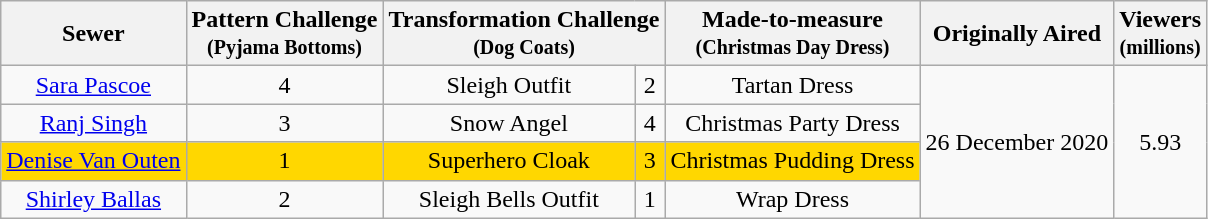<table class="wikitable" style="text-align:center">
<tr>
<th>Sewer</th>
<th>Pattern Challenge<br><small>(Pyjama Bottoms)</small></th>
<th colspan="2">Transformation Challenge<br><small>(Dog Coats)</small></th>
<th>Made-to-measure<br><small>(Christmas Day Dress)</small></th>
<th>Originally Aired</th>
<th>Viewers<br><small>(millions)</small></th>
</tr>
<tr>
<td><a href='#'>Sara Pascoe</a></td>
<td>4</td>
<td>Sleigh Outfit</td>
<td>2</td>
<td>Tartan Dress</td>
<td rowspan="4">26 December 2020</td>
<td rowspan="4">5.93</td>
</tr>
<tr>
<td><a href='#'>Ranj Singh</a></td>
<td>3</td>
<td>Snow Angel</td>
<td>4</td>
<td>Christmas Party Dress</td>
</tr>
<tr style="background:Gold">
<td><a href='#'>Denise Van Outen</a></td>
<td>1</td>
<td>Superhero Cloak</td>
<td>3</td>
<td>Christmas Pudding Dress</td>
</tr>
<tr>
<td><a href='#'>Shirley Ballas</a></td>
<td>2</td>
<td>Sleigh Bells Outfit</td>
<td>1</td>
<td>Wrap Dress</td>
</tr>
</table>
